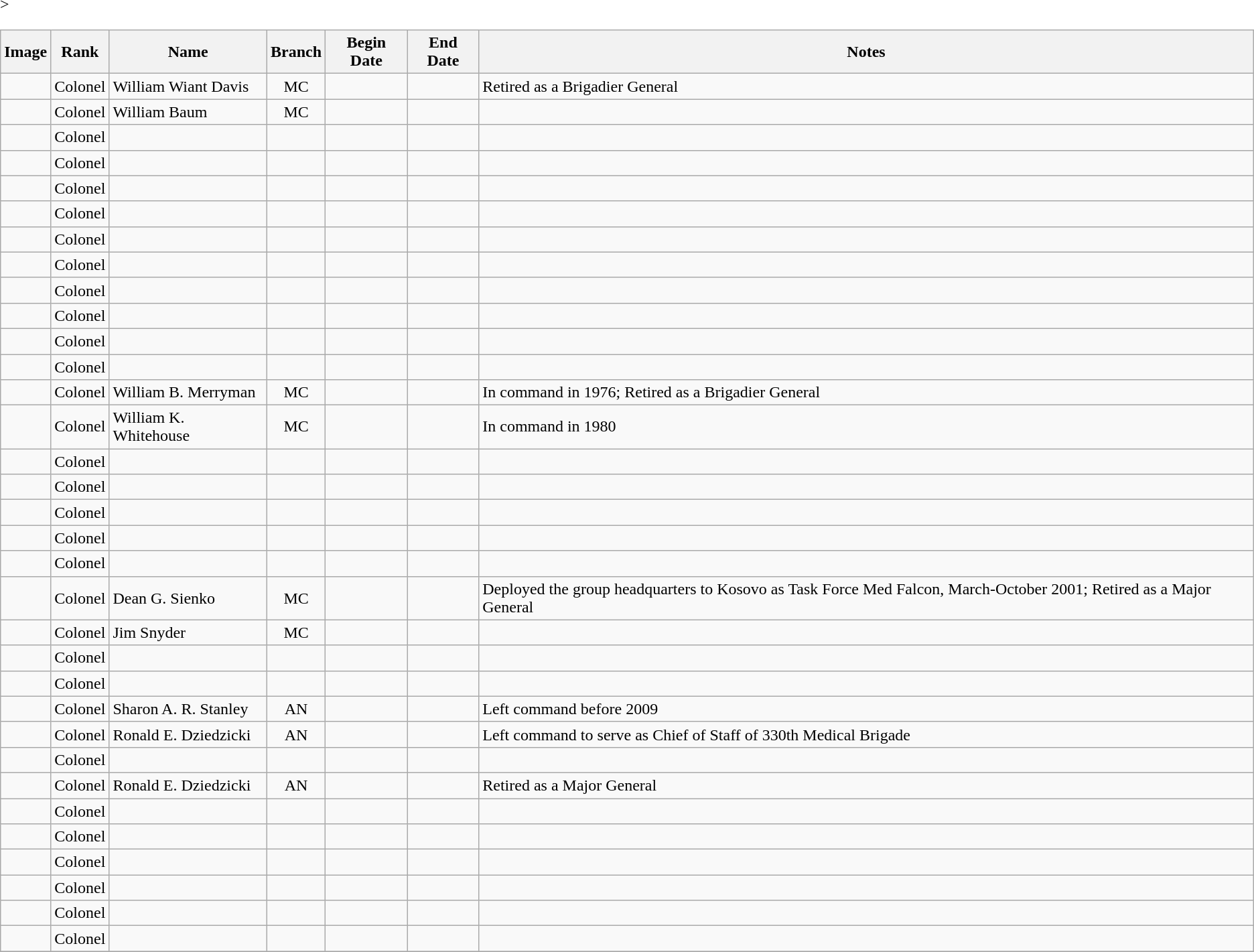<table class="wikitable sortable">
<tr>
<th class=unsortable>Image</th>
<th class=unsortable>Rank</th>
<th>Name</th>
<th>Branch</th>
<th>Begin Date</th>
<th>End Date</th>
<th class=unsortable>Notes</th>
</tr>
<tr>
<td></td>
<td>Colonel</td>
<td Sortname>William Wiant Davis</td>
<td align=center>MC</td>
<td align=center></td>
<td align=center></td>
<td>Retired as a Brigadier General</td>
</tr>
<tr>
<td></td>
<td>Colonel</td>
<td Sortname>William Baum</td>
<td align=center>MC</td>
<td align=center></td>
<td align=center></td>
<td></td>
</tr>
<tr>
<td></td>
<td>Colonel</td>
<td Sortname></td>
<td align=center></td>
<td align=center></td>
<td align=center></td>
<td></td>
</tr>
<tr>
<td></td>
<td>Colonel</td>
<td Sortname></td>
<td align=center></td>
<td align=center></td>
<td align=center></td>
<td></td>
</tr>
<tr>
<td></td>
<td>Colonel</td>
<td Sortname></td>
<td align=center></td>
<td align=center></td>
<td align=center></td>
<td></td>
</tr>
<tr>
<td></td>
<td>Colonel</td>
<td Sortname></td>
<td align=center></td>
<td align=center></td>
<td align=center></td>
<td></td>
</tr>
<tr>
<td></td>
<td>Colonel</td>
<td Sortname></td>
<td align=center></td>
<td align=center></td>
<td align=center></td>
<td></td>
</tr>
<tr>
<td></td>
<td>Colonel</td>
<td Sortname></td>
<td align=center></td>
<td align=center></td>
<td align=center></td>
<td></td>
</tr>
<tr>
<td></td>
<td>Colonel</td>
<td Sortname></td>
<td align=center></td>
<td align=center></td>
<td align=center></td>
<td></td>
</tr>
<tr>
<td></td>
<td>Colonel</td>
<td Sortname></td>
<td align=center></td>
<td align=center></td>
<td align=center></td>
<td></td>
</tr>
<tr>
<td></td>
<td>Colonel</td>
<td Sortname></td>
<td align=center></td>
<td align=center></td>
<td align=center></td>
<td></td>
</tr>
<tr>
<td></td>
<td>Colonel</td>
<td Sortname></td>
<td align=center></td>
<td align=center></td>
<td align=center></td>
<td></td>
</tr>
<tr>
<td></td>
<td>Colonel</td>
<td Sortname>William B. Merryman</td>
<td align=center>MC</td>
<td align=center></td>
<td align=center></td>
<td>In command in 1976; Retired as a Brigadier General</td>
</tr>
<tr>
<td></td>
<td>Colonel</td>
<td Sortname>William K. Whitehouse</td>
<td align=center>MC</td>
<td align=center></td>
<td align=center></td>
<td>In command in 1980</td>
</tr>
<tr>
<td></td>
<td>Colonel</td>
<td Sortname></td>
<td align=center></td>
<td align=center></td>
<td align=center></td>
<td></td>
</tr>
<tr>
<td></td>
<td>Colonel</td>
<td Sortname></td>
<td align=center></td>
<td align=center></td>
<td align=center></td>
<td></td>
</tr>
<tr>
<td></td>
<td>Colonel</td>
<td Sortname></td>
<td align=center></td>
<td align=center></td>
<td align=center></td>
<td></td>
</tr>
<tr>
<td></td>
<td>Colonel</td>
<td Sortname></td>
<td align=center></td>
<td align=center></td>
<td align=center></td>
<td></td>
</tr>
<tr>
<td></td>
<td>Colonel</td>
<td Sortname></td>
<td align=center></td>
<td align=center></td>
<td align=center></td>
<td></td>
</tr>
<tr>
<td></td>
<td>Colonel</td>
<td Sortname>Dean G. Sienko</td>
<td align=center>MC</td>
<td align=center></td>
<td align=center></td>
<td>Deployed the group headquarters to Kosovo as Task Force Med Falcon, March-October 2001; Retired as a Major General</td>
</tr>
<tr>
<td></td>
<td>Colonel</td>
<td Sortname>Jim Snyder</td>
<td align=center>MC</td>
<td align=center></td>
<td align=center></td>
<td></td>
</tr>
<tr>
<td></td>
<td>Colonel</td>
<td Sortname></td>
<td align=center></td>
<td align=center></td>
<td align=center></td>
<td></td>
</tr>
<tr>
<td></td>
<td>Colonel</td>
<td Sortname></td>
<td align=center></td>
<td align=center></td>
<td align=center></td>
<td></td>
</tr>
<tr>
<td></td>
<td>Colonel</td>
<td Sortname>Sharon A. R. Stanley</td>
<td align=center>AN</td>
<td align=center></td>
<td align=center></td>
<td>Left command before 2009</td>
</tr>
<tr>
<td></td>
<td>Colonel</td>
<td Sortname>Ronald E. Dziedzicki</td>
<td align=center>AN</td>
<td align=center></td>
<td align=center></td>
<td>Left command to serve as Chief of Staff of 330th Medical Brigade</td>
</tr>
<tr>
<td></td>
<td>Colonel</td>
<td Sortname></td>
<td align=center></td>
<td align=center></td>
<td align=center></td>
<td></td>
</tr>
<tr>
<td></td>
<td>Colonel</td>
<td Sortname>Ronald E. Dziedzicki</td>
<td align=center>AN</td>
<td align=center></td>
<td align=center></td>
<td>Retired as a Major General</td>
</tr>
<tr>
<td></td>
<td>Colonel</td>
<td Sortname></td>
<td align=center></td>
<td align=center></td>
<td align=center></td>
<td></td>
</tr>
<tr>
<td></td>
<td>Colonel</td>
<td Sortname></td>
<td align=center></td>
<td align=center></td>
<td align=center></td>
<td></td>
</tr>
<tr>
<td></td>
<td>Colonel</td>
<td Sortname></td>
<td align=center></td>
<td align=center></td>
<td align=center></td>
<td></td>
</tr>
<tr>
<td></td>
<td>Colonel</td>
<td Sortname></td>
<td align=center></td>
<td align=center></td>
<td align=center></td>
<td></td>
</tr>
<tr>
<td></td>
<td>Colonel</td>
<td Sortname></td>
<td align=center></td>
<td align=center></td>
<td align=center></td>
<td></td>
</tr>
<tr>
<td></td>
<td>Colonel</td>
<td Sortname></td>
<td align=center></td>
<td align=center></td>
<td align=center></td>
<td></td>
</tr>
<tr -->>
</tr>
</table>
